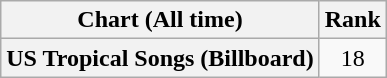<table class="wikitable plainrowheaders " style="text-align:center;">
<tr>
<th scope="col">Chart (All time)</th>
<th scope="col">Rank</th>
</tr>
<tr>
<th scope="row">US Tropical Songs (Billboard)</th>
<td>18</td>
</tr>
</table>
